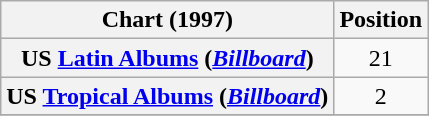<table class="wikitable plainrowheaders sortable" style="text-align:center;">
<tr>
<th scope="col">Chart (1997)</th>
<th scope="col">Position</th>
</tr>
<tr>
<th scope="row">US <a href='#'>Latin Albums</a> (<em><a href='#'>Billboard</a></em>)</th>
<td>21</td>
</tr>
<tr>
<th scope="row">US <a href='#'>Tropical Albums</a> (<em><a href='#'>Billboard</a></em>)</th>
<td>2</td>
</tr>
<tr>
</tr>
</table>
